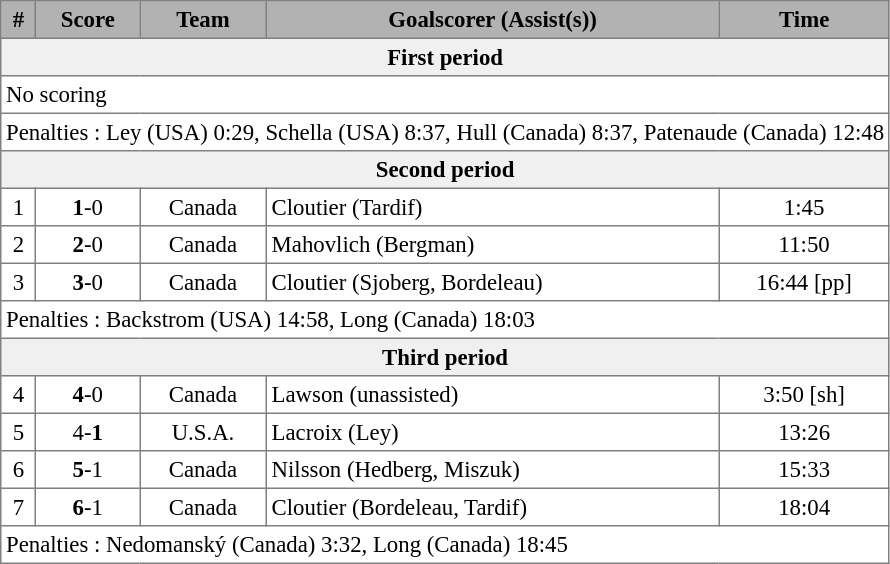<table cellpadding="3" cellspacing="1" border="1" style="font-size: 95%; text-align: center; border: gray solid 1px; border-collapse: collapse;">
<tr bgcolor="B2B2B2">
<th>#</th>
<th>Score</th>
<th>Team</th>
<th>Goalscorer (Assist(s))</th>
<th>Time</th>
</tr>
<tr bgcolor="f0f0f0">
<th colspan="5">First period</th>
</tr>
<tr>
<td colspan="5" align="left">No scoring</td>
</tr>
<tr>
<td colspan="5">Penalties : Ley (USA) 0:29, Schella (USA) 8:37, Hull (Canada) 8:37, Patenaude (Canada) 12:48</td>
</tr>
<tr bgcolor="f0f0f0">
<th colspan="6">Second period</th>
</tr>
<tr>
<td>1</td>
<td><strong>1</strong>-0</td>
<td>Canada</td>
<td align="left">Cloutier (Tardif)</td>
<td>1:45</td>
</tr>
<tr>
<td>2</td>
<td><strong>2</strong>-0</td>
<td>Canada</td>
<td align="left">Mahovlich (Bergman)</td>
<td>11:50</td>
</tr>
<tr>
<td>3</td>
<td><strong>3</strong>-0</td>
<td>Canada</td>
<td align="left">Cloutier (Sjoberg, Bordeleau)</td>
<td>16:44 [pp]</td>
</tr>
<tr>
<td colspan="5" align="left">Penalties : Backstrom (USA) 14:58, Long (Canada) 18:03</td>
</tr>
<tr bgcolor="f0f0f0">
<th colspan="5">Third period</th>
</tr>
<tr>
<td>4</td>
<td><strong>4</strong>-0</td>
<td>Canada</td>
<td align="left">Lawson (unassisted)</td>
<td>3:50 [sh]</td>
</tr>
<tr>
<td>5</td>
<td>4-<strong>1</strong></td>
<td>U.S.A.</td>
<td align="left">Lacroix (Ley)</td>
<td>13:26</td>
</tr>
<tr>
<td>6</td>
<td><strong>5</strong>-1</td>
<td>Canada</td>
<td align="left">Nilsson (Hedberg, Miszuk)</td>
<td>15:33</td>
</tr>
<tr>
<td>7</td>
<td><strong>6</strong>-1</td>
<td>Canada</td>
<td align="left">Cloutier (Bordeleau, Tardif)</td>
<td>18:04</td>
</tr>
<tr>
<td colspan="5" align="left">Penalties : Nedomanský (Canada) 3:32, Long (Canada) 18:45</td>
</tr>
</table>
